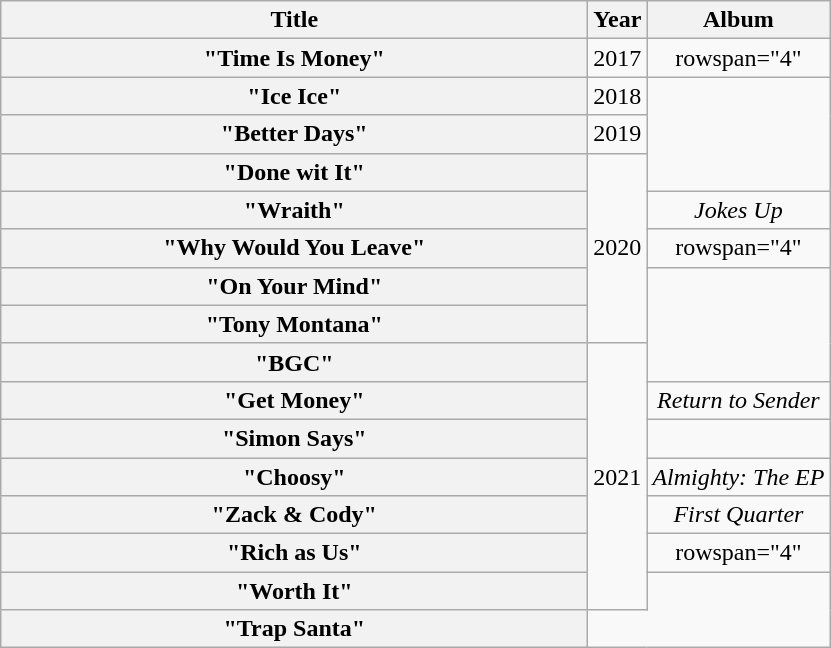<table class="wikitable plainrowheaders" style="text-align:center;">
<tr>
<th scope="col" style="width:24em;">Title</th>
<th scope="col" style="width:1em;">Year</th>
<th scope="col">Album</th>
</tr>
<tr>
<th scope="row">"Time Is Money"<br></th>
<td>2017</td>
<td>rowspan="4" </td>
</tr>
<tr>
<th scope="row">"Ice Ice"<br></th>
<td>2018</td>
</tr>
<tr>
<th scope="row">"Better Days"<br></th>
<td>2019</td>
</tr>
<tr>
<th scope="row">"Done wit It"<br></th>
<td rowspan="5">2020</td>
</tr>
<tr>
<th scope="row">"Wraith"<br></th>
<td><em>Jokes Up</em></td>
</tr>
<tr>
<th scope="row">"Why Would You Leave"<br></th>
<td>rowspan="4" </td>
</tr>
<tr>
<th scope="row">"On Your Mind"<br></th>
</tr>
<tr>
<th scope="row">"Tony Montana"<br></th>
</tr>
<tr>
<th scope="row">"BGC"<br></th>
<td rowspan="7">2021</td>
</tr>
<tr>
<th scope="row">"Get Money"<br></th>
<td><em>Return to Sender</em></td>
</tr>
<tr>
<th scope="row">"Simon Says"<br></th>
<td></td>
</tr>
<tr>
<th scope="row">"Choosy"<br></th>
<td><em>Almighty: The EP</em></td>
</tr>
<tr>
<th scope="row">"Zack & Cody"<br></th>
<td><em>First Quarter</em></td>
</tr>
<tr>
<th scope="row">"Rich as Us"<br></th>
<td>rowspan="4" </td>
</tr>
<tr>
<th Scope="row">"Worth It"<br></th>
</tr>
<tr>
<th scope="row">"Trap Santa"<br></th>
</tr>
</table>
